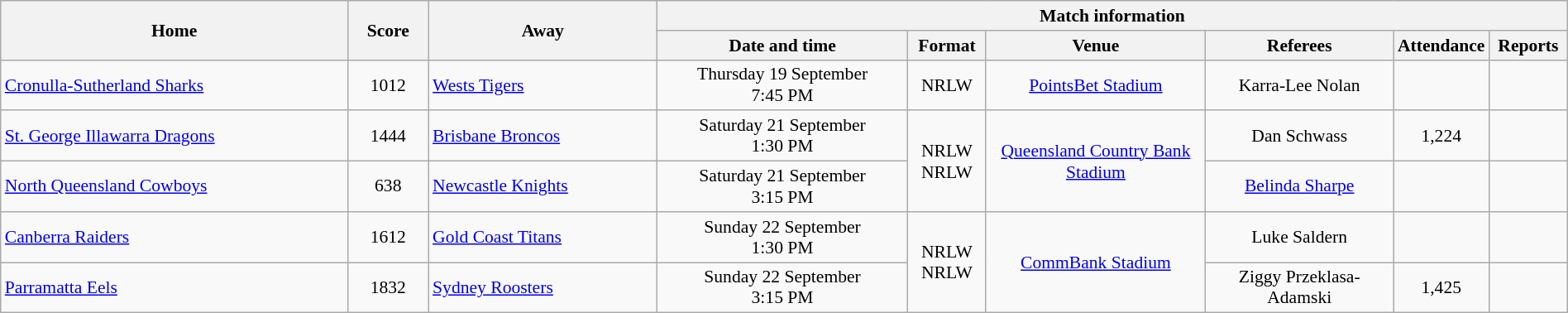<table class="wikitable" width="100%" style="border-collapse:collapse; font-size:90%; text-align:center;">
<tr>
<th rowspan="2">Home</th>
<th rowspan="2" text-align:center;>Score</th>
<th rowspan="2">Away</th>
<th colspan="6">Match information</th>
</tr>
<tr>
<th width="16%">Date and time</th>
<th width="5%">Format</th>
<th width="14%">Venue</th>
<th width="12%">Referees</th>
<th width="5%">Attendance</th>
<th width="5%">Reports</th>
</tr>
<tr>
<td align="left"> <a href='#'>Cronulla-Sutherland Sharks</a></td>
<td>1012</td>
<td align="left"> <a href='#'>Wests Tigers</a></td>
<td>Thursday 19 September<br>7:45 PM</td>
<td>NRLW<br></td>
<td><a href='#'>PointsBet Stadium</a></td>
<td>Karra-Lee Nolan</td>
<td></td>
<td></td>
</tr>
<tr>
<td align="left"> <a href='#'>St. George Illawarra Dragons</a></td>
<td>1444</td>
<td align="left"> <a href='#'>Brisbane Broncos</a></td>
<td>Saturday 21 September<br>1:30 PM</td>
<td rowspan=2>NRLW<br>NRLW</td>
<td rowspan=2><a href='#'>Queensland Country Bank Stadium</a></td>
<td>Dan Schwass</td>
<td>1,224</td>
<td></td>
</tr>
<tr>
<td align="left"> <a href='#'>North Queensland Cowboys</a></td>
<td>638</td>
<td align="left"> <a href='#'>Newcastle Knights</a></td>
<td>Saturday 21 September<br>3:15 PM</td>
<td><a href='#'>Belinda Sharpe</a></td>
<td></td>
<td></td>
</tr>
<tr>
<td align="left"> <a href='#'>Canberra Raiders</a></td>
<td>1612</td>
<td align="left"> <a href='#'>Gold Coast Titans</a></td>
<td>Sunday 22 September<br>1:30 PM</td>
<td rowspan=2>NRLW<br>NRLW</td>
<td rowspan=2><a href='#'>CommBank Stadium</a></td>
<td>Luke Saldern</td>
<td></td>
<td></td>
</tr>
<tr>
<td align="left"> <a href='#'>Parramatta Eels</a></td>
<td>1832</td>
<td align="left"> <a href='#'>Sydney Roosters</a></td>
<td>Sunday 22 September<br>3:15 PM</td>
<td>Ziggy Przeklasa-Adamski</td>
<td>1,425</td>
<td></td>
</tr>
</table>
